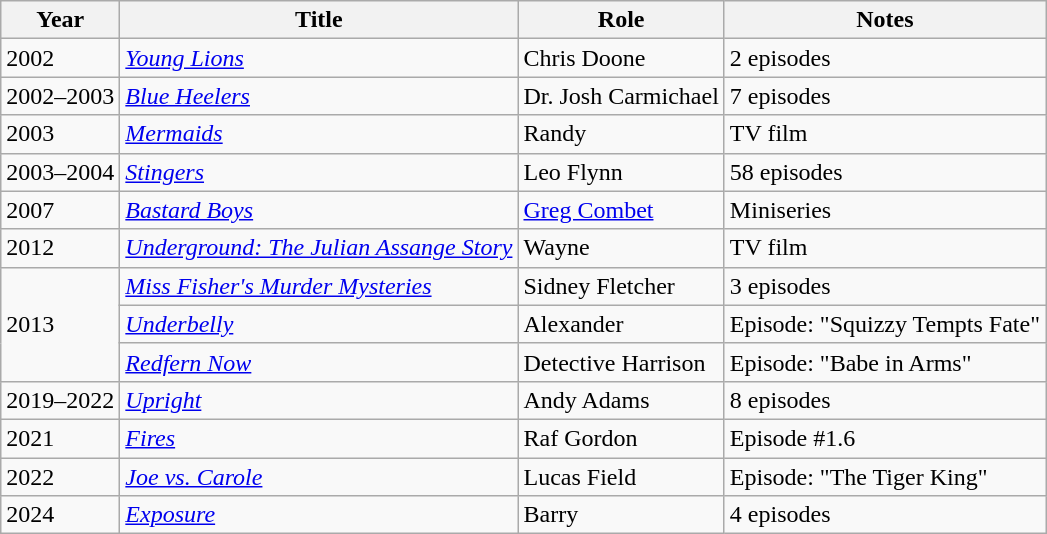<table class="wikitable sortable">
<tr>
<th>Year</th>
<th>Title</th>
<th>Role</th>
<th class="unsortable">Notes</th>
</tr>
<tr>
<td>2002</td>
<td><em><a href='#'>Young Lions</a></em></td>
<td>Chris Doone</td>
<td>2 episodes</td>
</tr>
<tr>
<td>2002–2003</td>
<td><em><a href='#'>Blue Heelers</a></em></td>
<td>Dr. Josh Carmichael</td>
<td>7 episodes</td>
</tr>
<tr>
<td>2003</td>
<td><em><a href='#'>Mermaids</a></em></td>
<td>Randy</td>
<td>TV film</td>
</tr>
<tr>
<td>2003–2004</td>
<td><em><a href='#'>Stingers</a></em></td>
<td>Leo Flynn</td>
<td>58 episodes</td>
</tr>
<tr>
<td>2007</td>
<td><em><a href='#'>Bastard Boys</a></em></td>
<td><a href='#'>Greg Combet</a></td>
<td>Miniseries</td>
</tr>
<tr>
<td>2012</td>
<td><em><a href='#'>Underground: The Julian Assange Story</a></em></td>
<td>Wayne</td>
<td>TV film</td>
</tr>
<tr>
<td rowspan="3">2013</td>
<td><em><a href='#'>Miss Fisher's Murder Mysteries</a></em></td>
<td>Sidney Fletcher</td>
<td>3 episodes</td>
</tr>
<tr>
<td><em><a href='#'>Underbelly</a></em></td>
<td>Alexander</td>
<td>Episode: "Squizzy Tempts Fate"</td>
</tr>
<tr>
<td><em><a href='#'>Redfern Now</a></em></td>
<td>Detective Harrison</td>
<td>Episode: "Babe in Arms"</td>
</tr>
<tr>
<td>2019–2022</td>
<td><em><a href='#'>Upright</a></em></td>
<td>Andy Adams</td>
<td>8 episodes</td>
</tr>
<tr>
<td>2021</td>
<td><em><a href='#'>Fires</a></em></td>
<td>Raf Gordon</td>
<td>Episode #1.6</td>
</tr>
<tr>
<td>2022</td>
<td><em><a href='#'>Joe vs. Carole</a></em></td>
<td>Lucas Field</td>
<td>Episode: "The Tiger King"</td>
</tr>
<tr>
<td>2024</td>
<td><em><a href='#'>Exposure</a></em></td>
<td>Barry</td>
<td>4 episodes</td>
</tr>
</table>
